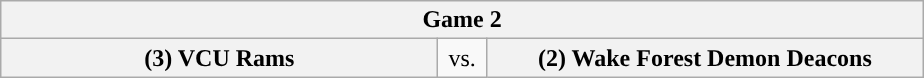<table class="wikitable">
<tr>
<th style="width: 594px;" colspan=3>Game 2</th>
</tr>
<tr>
<th style="width: 284px; ">(3) VCU Rams</th>
<td style="width: 25px; text-align:center">vs.</td>
<th style="width: 284px; ">(2) Wake Forest Demon Deacons</th>
</tr>
</table>
